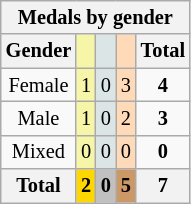<table class=wikitable style=font-size:85%;text-align:center>
<tr>
<th colspan=5>Medals by gender</th>
</tr>
<tr>
<th>Gender</th>
<td bgcolor=F7F6A8></td>
<td bgcolor=DCE5E5></td>
<td bgcolor=FFDAB9></td>
<th>Total</th>
</tr>
<tr>
<td>Female</td>
<td bgcolor=F7F6A8>1</td>
<td bgcolor=DCE5E5>0</td>
<td bgcolor=FFDAB9>3</td>
<td><strong>4</strong></td>
</tr>
<tr>
<td>Male</td>
<td bgcolor=F7F6A8>1</td>
<td bgcolor=DCE5E5>0</td>
<td bgcolor=FFDAB9>2</td>
<td><strong>3</strong></td>
</tr>
<tr>
<td>Mixed</td>
<td bgcolor=F7F6A8>0</td>
<td bgcolor=DCE5E5>0</td>
<td bgcolor=FFDAB9>0</td>
<td><strong>0</strong></td>
</tr>
<tr>
<th>Total</th>
<th style=background:gold>2</th>
<th style=background:silver>0</th>
<th style=background:#c96>5</th>
<th>7</th>
</tr>
</table>
